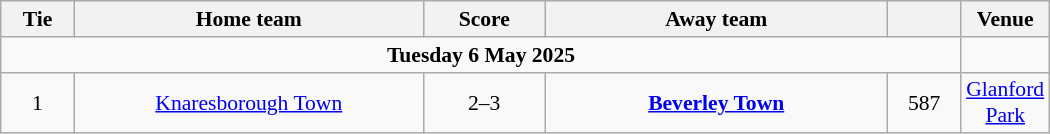<table class="wikitable" style="width:700px;text-align:center;font-size:90%">
<tr>
<th scope="col" style="width: 7.50%">Tie</th>
<th scope="col" style="width:36.25%">Home team</th>
<th scope="col" style="width:12.50%">Score</th>
<th scope="col" style="width:36.25%">Away team</th>
<th scope="col" style="width: 7.50%"></th>
<th scope="col" style="width:36.25%">Venue</th>
</tr>
<tr>
<td colspan="5"><strong>Tuesday 6 May 2025</strong></td>
</tr>
<tr>
<td>1</td>
<td><a href='#'>Knaresborough Town</a></td>
<td>2–3</td>
<td><strong><a href='#'>Beverley Town</a></strong></td>
<td>587</td>
<td><a href='#'>Glanford Park</a></td>
</tr>
</table>
